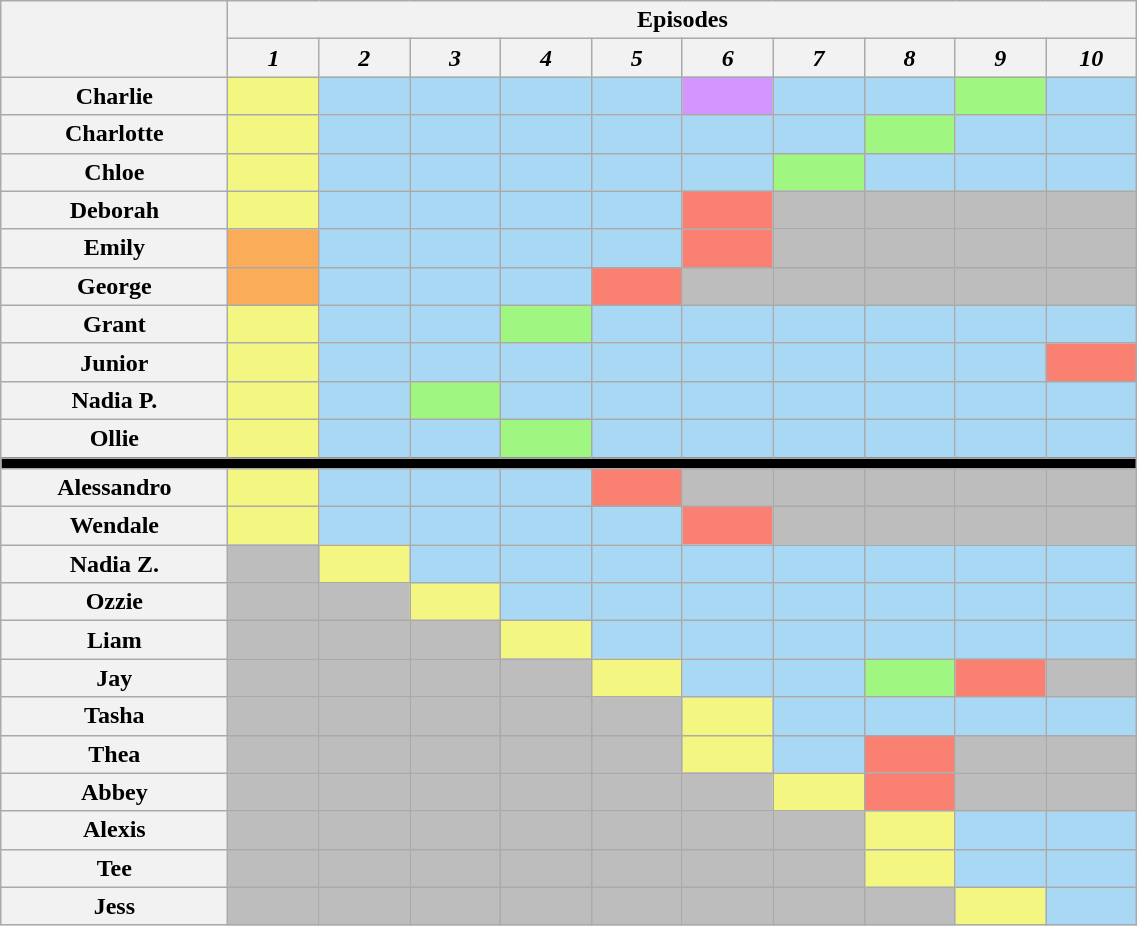<table class="wikitable" style="text-align:center; width:60%;">
<tr>
<th rowspan="2" style="width:15%;"></th>
<th colspan="10" style="text-align:center;">Episodes</th>
</tr>
<tr>
<th style="text-align:center; width:6%;"><em>1</em></th>
<th style="text-align:center; width:6%;"><em>2</em></th>
<th style="text-align:center; width:6%;"><em>3</em></th>
<th style="text-align:center; width:6%;"><em>4</em></th>
<th style="text-align:center; width:6%;"><em>5</em></th>
<th style="text-align:center; width:6%;"><em>6</em></th>
<th style="text-align:center; width:6%;"><em>7</em></th>
<th style="text-align:center; width:6%;"><em>8</em></th>
<th style="text-align:center; width:6%;"><em>9</em></th>
<th style="text-align:center; width:6%;"><em>10</em></th>
</tr>
<tr>
<th>Charlie</th>
<td style="background:#F3F781;"></td>
<td style="background:#A9D8F5;"></td>
<td style="background:#A9D8F5;"></td>
<td style="background:#A9D8F5;"></td>
<td style="background:#A9D8F5;"></td>
<td style="background:#D396FE;"></td>
<td style="background:#A9D8F5;"></td>
<td style="background:#A9D8F5;"></td>
<td style="background:#9FF781;"></td>
<td style="background:#A9D8F5;"></td>
</tr>
<tr>
<th>Charlotte</th>
<td style="background:#F3F781;"></td>
<td style="background:#A9D8F5;"></td>
<td style="background:#A9D8F5;"></td>
<td style="background:#A9D8F5;"></td>
<td style="background:#A9D8F5;"></td>
<td style="background:#A9D8F5;"></td>
<td style="background:#A9D8F5;"></td>
<td style="background:#9FF781;"></td>
<td style="background:#A9D8F5;"></td>
<td style="background:#A9D8F5;"></td>
</tr>
<tr>
<th>Chloe</th>
<td style="background:#F3F781;"></td>
<td style="background:#A9D8F5;"></td>
<td style="background:#A9D8F5;"></td>
<td style="background:#A9D8F5;"></td>
<td style="background:#A9D8F5;"></td>
<td style="background:#A9D8F5;"></td>
<td style="background:#9FF781;"></td>
<td style="background:#A9D8F5;"></td>
<td style="background:#A9D8F5;"></td>
<td style="background:#A9D8F5;"></td>
</tr>
<tr>
<th>Deborah</th>
<td style="background:#F3F781;"></td>
<td style="background:#A9D8F5;"></td>
<td style="background:#A9D8F5;"></td>
<td style="background:#A9D8F5;"></td>
<td style="background:#A9D8F5;"></td>
<td style="background:#FA8072;"></td>
<td style="background:#BDBDBD;"></td>
<td style="background:#BDBDBD;"></td>
<td style="background:#BDBDBD;"></td>
<td style="background:#BDBDBD;"></td>
</tr>
<tr>
<th>Emily</th>
<td style="background:#FAAC58;"></td>
<td style="background:#A9D8F5;"></td>
<td style="background:#A9D8F5;"></td>
<td style="background:#A9D8F5;"></td>
<td style="background:#A9D8F5;"></td>
<td style="background:#FA8072;"></td>
<td style="background:#BDBDBD;"></td>
<td style="background:#BDBDBD;"></td>
<td style="background:#BDBDBD;"></td>
<td style="background:#BDBDBD;"></td>
</tr>
<tr>
<th>George</th>
<td style="background:#FAAC58;"></td>
<td style="background:#A9D8F5;"></td>
<td style="background:#A9D8F5;"></td>
<td style="background:#A9D8F5;"></td>
<td style="background:#FA8072;"></td>
<td style="background:#BDBDBD;"></td>
<td style="background:#BDBDBD;"></td>
<td style="background:#BDBDBD;"></td>
<td style="background:#BDBDBD;"></td>
<td style="background:#BDBDBD;"></td>
</tr>
<tr>
<th>Grant</th>
<td style="background:#F3F781;"></td>
<td style="background:#A9D8F5;"></td>
<td style="background:#A9D8F5;"></td>
<td style="background:#9FF781;"></td>
<td style="background:#A9D8F5;"></td>
<td style="background:#A9D8F5;"></td>
<td style="background:#A9D8F5;"></td>
<th style="background:#A9D8F5;"></th>
<td style="background:#A9D8F5;"></td>
<td style="background:#A9D8F5;"></td>
</tr>
<tr>
<th>Junior</th>
<td style="background:#F3F781;"></td>
<td style="background:#A9D8F5;"></td>
<td style="background:#A9D8F5;"></td>
<td style="background:#A9D8F5;"></td>
<td style="background:#A9D8F5;"></td>
<td style="background:#A9D8F5;"></td>
<td style="background:#A9D8F5;"></td>
<td style="background:#A9D8F5;"></td>
<td style="background:#A9D8F5;"></td>
<td style="background:#FA8072;"></td>
</tr>
<tr>
<th>Nadia P.</th>
<td style="background:#F3F781;"></td>
<td style="background:#A9D8F5;"></td>
<td style="background:#9FF781;"></td>
<td style="background:#A9D8F5;"></td>
<td style="background:#A9D8F5;"></td>
<td style="background:#A9D8F5;"></td>
<td style="background:#A9D8F5;"></td>
<td style="background:#A9D8F5;"></td>
<td style="background:#A9D8F5;"></td>
<td style="background:#A9D8F5;"></td>
</tr>
<tr>
<th>Ollie</th>
<td style="background:#F3F781;"></td>
<td style="background:#A9D8F5;"></td>
<td style="background:#A9D8F5;"></td>
<td style="background:#9FF781;"></td>
<td style="background:#A9D8F5;"></td>
<td style="background:#A9D8F5;"></td>
<td style="background:#A9D8F5;"></td>
<td style="background:#A9D8F5;"></td>
<td style="background:#A9D8F5;"></td>
<td style="background:#A9D8F5;"></td>
</tr>
<tr>
<th style="background:#000;" colspan="11"></th>
</tr>
<tr>
<th>Alessandro</th>
<td style="background:#F3F781;"></td>
<td style="background:#A9D8F5;"></td>
<td style="background:#A9D8F5;"></td>
<td style="background:#A9D8F5;"></td>
<td style="background:#FA8072;"></td>
<td style="background:#BDBDBD;"></td>
<td style="background:#BDBDBD;"></td>
<td style="background:#BDBDBD;"></td>
<td style="background:#BDBDBD;"></td>
<td style="background:#BDBDBD;"></td>
</tr>
<tr>
<th>Wendale</th>
<td style="background:#F3F781;"></td>
<td style="background:#A9D8F5;"></td>
<td style="background:#A9D8F5;"></td>
<td style="background:#A9D8F5;"></td>
<td style="background:#A9D8F5;"></td>
<td style="background:#FA8072;"></td>
<td style="background:#BDBDBD;"></td>
<td style="background:#BDBDBD;"></td>
<td style="background:#BDBDBD;"></td>
<td style="background:#BDBDBD;"></td>
</tr>
<tr>
<th>Nadia Z.</th>
<td style="background:#BDBDBD;"></td>
<td style="background:#F3F781;"></td>
<td style="background:#A9D8F5;"></td>
<td style="background:#A9D8F5;"></td>
<td style="background:#A9D8F5;"></td>
<td style="background:#A9D8F5;"></td>
<td style="background:#A9D8F5;"></td>
<td style="background:#A9D8F5;"></td>
<td style="background:#A9D8F5;"></td>
<td style="background:#A9D8F5;"></td>
</tr>
<tr>
<th>Ozzie</th>
<td style="background:#BDBDBD;"></td>
<td style="background:#BDBDBD;"></td>
<td style="background:#F3F781;"></td>
<td style="background:#A9D8F5;"></td>
<td style="background:#A9D8F5;"></td>
<td style="background:#A9D8F5;"></td>
<td style="background:#A9D8F5;"></td>
<td style="background:#A9D8F5;"></td>
<td style="background:#A9D8F5;"></td>
<td style="background:#A9D8F5;"></td>
</tr>
<tr>
<th>Liam</th>
<td style="background:#BDBDBD;"></td>
<td style="background:#BDBDBD;"></td>
<td style="background:#BDBDBD;"></td>
<td style="background:#F3F781;"></td>
<td style="background:#A9D8F5;"></td>
<td style="background:#A9D8F5;"></td>
<td style="background:#A9D8F5;"></td>
<td style="background:#A9D8F5;"></td>
<td style="background:#A9D8F5;"></td>
<td style="background:#A9D8F5;"></td>
</tr>
<tr>
<th>Jay</th>
<td style="background:#BDBDBD;"></td>
<td style="background:#BDBDBD;"></td>
<td style="background:#BDBDBD;"></td>
<td style="background:#BDBDBD;"></td>
<td style="background:#F3F781;"></td>
<td style="background:#A9D8F5;"></td>
<td style="background:#A9D8F5;"></td>
<td style="background:#9FF781;"></td>
<td style="background:#FA8072;"></td>
<td style="background:#BDBDBD;"></td>
</tr>
<tr>
<th>Tasha</th>
<td style="background:#BDBDBD;"></td>
<td style="background:#BDBDBD;"></td>
<td style="background:#BDBDBD;"></td>
<td style="background:#BDBDBD;"></td>
<td style="background:#BDBDBD;"></td>
<td style="background:#F3F781;"></td>
<td style="background:#A9D8F5;"></td>
<td style="background:#A9D8F5;"></td>
<td style="background:#A9D8F5;"></td>
<td style="background:#A9D8F5;"></td>
</tr>
<tr>
<th>Thea</th>
<td style="background:#BDBDBD;"></td>
<td style="background:#BDBDBD;"></td>
<td style="background:#BDBDBD;"></td>
<td style="background:#BDBDBD;"></td>
<td style="background:#BDBDBD;"></td>
<td style="background:#F3F781;"></td>
<td style="background:#A9D8F5;"></td>
<td style="background:#FA8072;"></td>
<td style="background:#BDBDBD;"></td>
<td style="background:#BDBDBD;"></td>
</tr>
<tr>
<th>Abbey</th>
<td style="background:#BDBDBD;"></td>
<td style="background:#BDBDBD;"></td>
<td style="background:#BDBDBD;"></td>
<td style="background:#BDBDBD;"></td>
<td style="background:#BDBDBD;"></td>
<td style="background:#BDBDBD;"></td>
<td style="background:#F3F781;"></td>
<td style="background:#FA8072;"></td>
<td style="background:#BDBDBD;"></td>
<td style="background:#BDBDBD;"></td>
</tr>
<tr>
<th>Alexis</th>
<td style="background:#BDBDBD;"></td>
<td style="background:#BDBDBD;"></td>
<td style="background:#BDBDBD;"></td>
<td style="background:#BDBDBD;"></td>
<td style="background:#BDBDBD;"></td>
<td style="background:#BDBDBD;"></td>
<td style="background:#BDBDBD;"></td>
<td style="background:#F3F781;"></td>
<td style="background:#A9D8F5;"></td>
<td style="background:#A9D8F5;"></td>
</tr>
<tr>
<th>Tee</th>
<td style="background:#BDBDBD;"></td>
<td style="background:#BDBDBD;"></td>
<td style="background:#BDBDBD;"></td>
<td style="background:#BDBDBD;"></td>
<td style="background:#BDBDBD;"></td>
<td style="background:#BDBDBD;"></td>
<td style="background:#BDBDBD;"></td>
<td style="background:#F3F781;"></td>
<td style="background:#A9D8F5;"></td>
<td style="background:#A9D8F5;"></td>
</tr>
<tr>
<th>Jess</th>
<td style="background:#BDBDBD;"></td>
<td style="background:#BDBDBD;"></td>
<td style="background:#BDBDBD;"></td>
<td style="background:#BDBDBD;"></td>
<td style="background:#BDBDBD;"></td>
<td style="background:#BDBDBD;"></td>
<td style="background:#BDBDBD;"></td>
<td style="background:#BDBDBD;"></td>
<td style="background:#F3F781;"></td>
<td style="background:#A9D8F5;"></td>
</tr>
</table>
